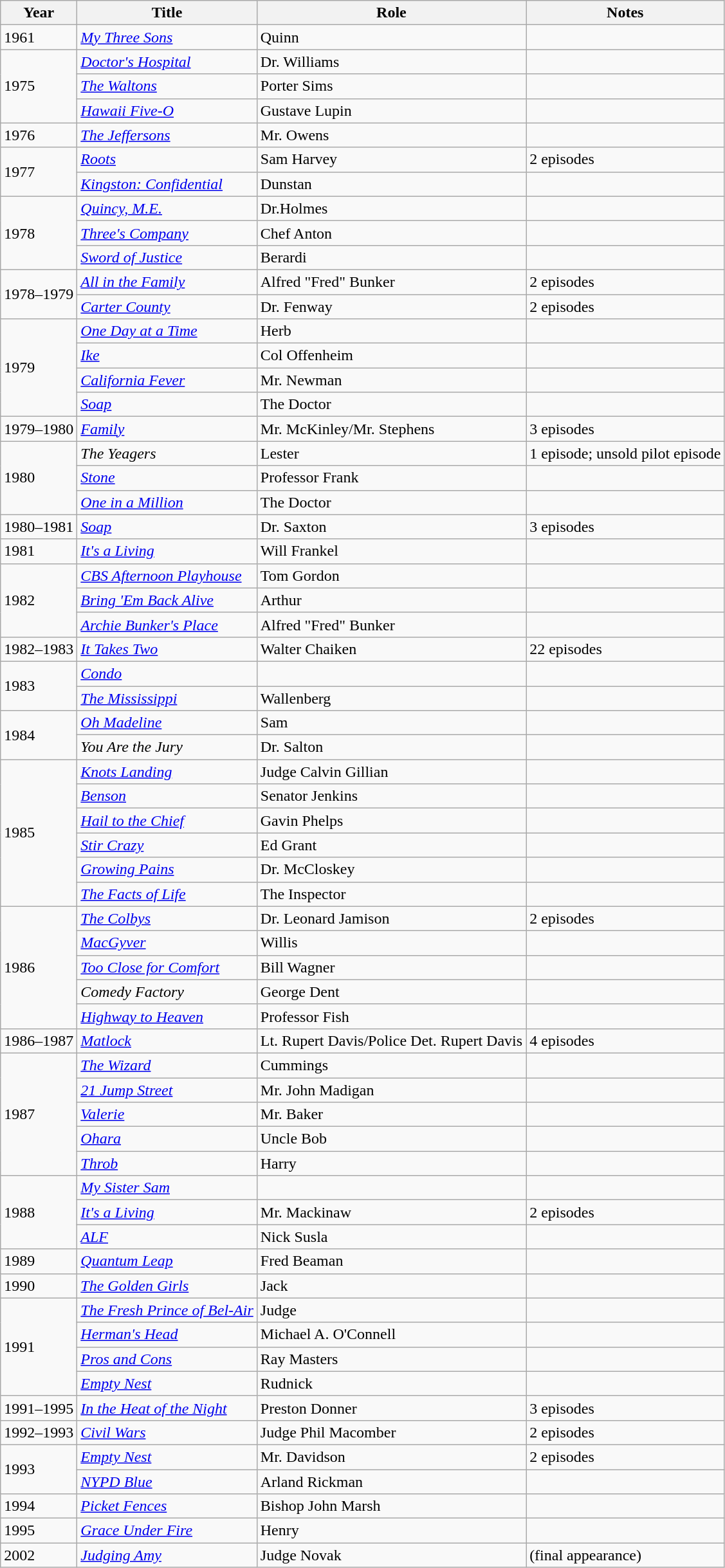<table class="wikitable sortable">
<tr>
<th>Year</th>
<th>Title</th>
<th>Role</th>
<th class= "unsortable">Notes</th>
</tr>
<tr>
<td>1961</td>
<td><em><a href='#'>My Three Sons</a></em></td>
<td>Quinn</td>
<td></td>
</tr>
<tr>
<td rowspan=3>1975</td>
<td><em><a href='#'>Doctor's Hospital</a></em></td>
<td>Dr. Williams</td>
<td></td>
</tr>
<tr>
<td><em><a href='#'>The Waltons</a></em></td>
<td>Porter Sims</td>
<td></td>
</tr>
<tr>
<td><em><a href='#'>Hawaii Five-O</a></em></td>
<td>Gustave Lupin</td>
<td></td>
</tr>
<tr>
<td>1976</td>
<td><em><a href='#'>The Jeffersons</a></em></td>
<td>Mr. Owens</td>
<td></td>
</tr>
<tr>
<td rowspan=2>1977</td>
<td><em><a href='#'>Roots</a></em></td>
<td>Sam Harvey</td>
<td>2 episodes</td>
</tr>
<tr>
<td><em><a href='#'>Kingston: Confidential</a></em></td>
<td>Dunstan</td>
<td></td>
</tr>
<tr>
<td rowspan=3>1978</td>
<td><em><a href='#'>Quincy, M.E.</a></em></td>
<td>Dr.Holmes</td>
<td></td>
</tr>
<tr>
<td><em><a href='#'>Three's Company</a></em></td>
<td>Chef Anton</td>
<td></td>
</tr>
<tr>
<td><em><a href='#'>Sword of Justice</a></em></td>
<td>Berardi</td>
<td></td>
</tr>
<tr>
<td rowspan=2>1978–1979</td>
<td><em><a href='#'>All in the Family</a></em></td>
<td>Alfred "Fred" Bunker</td>
<td>2 episodes</td>
</tr>
<tr>
<td><em><a href='#'>Carter County</a></em></td>
<td>Dr. Fenway</td>
<td>2 episodes</td>
</tr>
<tr>
<td rowspan=4>1979</td>
<td><em><a href='#'>One Day at a Time</a></em></td>
<td>Herb</td>
<td></td>
</tr>
<tr>
<td><em><a href='#'>Ike</a></em></td>
<td>Col Offenheim</td>
<td></td>
</tr>
<tr>
<td><em><a href='#'>California Fever</a></em></td>
<td>Mr. Newman</td>
<td></td>
</tr>
<tr>
<td><em><a href='#'>Soap</a></em></td>
<td>The Doctor</td>
<td></td>
</tr>
<tr>
<td>1979–1980</td>
<td><em><a href='#'>Family</a></em></td>
<td>Mr. McKinley/Mr. Stephens</td>
<td>3 episodes</td>
</tr>
<tr>
<td rowspan=3>1980</td>
<td><em>The Yeagers</em></td>
<td>Lester</td>
<td>1 episode; unsold pilot episode</td>
</tr>
<tr>
<td><em><a href='#'>Stone</a></em></td>
<td>Professor Frank</td>
<td></td>
</tr>
<tr>
<td><em><a href='#'>One in a Million</a></em></td>
<td>The Doctor</td>
<td></td>
</tr>
<tr>
<td>1980–1981</td>
<td><em><a href='#'>Soap</a></em></td>
<td>Dr. Saxton</td>
<td>3 episodes</td>
</tr>
<tr>
<td>1981</td>
<td><em><a href='#'>It's a Living</a></em></td>
<td>Will Frankel</td>
<td></td>
</tr>
<tr>
<td rowspan=3>1982</td>
<td><em><a href='#'>CBS Afternoon Playhouse</a></em></td>
<td>Tom Gordon</td>
<td></td>
</tr>
<tr>
<td><em><a href='#'>Bring 'Em Back Alive</a></em></td>
<td>Arthur</td>
<td></td>
</tr>
<tr>
<td><em><a href='#'>Archie Bunker's Place</a></em></td>
<td>Alfred "Fred" Bunker</td>
<td></td>
</tr>
<tr>
<td>1982–1983</td>
<td><em><a href='#'>It Takes Two</a></em></td>
<td>Walter Chaiken</td>
<td>22 episodes</td>
</tr>
<tr>
<td rowspan=2>1983</td>
<td><em><a href='#'>Condo</a></em></td>
<td></td>
<td></td>
</tr>
<tr>
<td><em><a href='#'>The Mississippi</a></em></td>
<td>Wallenberg</td>
<td></td>
</tr>
<tr>
<td rowspan=2>1984</td>
<td><em><a href='#'>Oh Madeline</a></em></td>
<td>Sam</td>
<td></td>
</tr>
<tr>
<td><em>You Are the Jury</em></td>
<td>Dr. Salton</td>
<td></td>
</tr>
<tr>
<td rowspan= 6>1985</td>
<td><em><a href='#'>Knots Landing</a></em></td>
<td>Judge Calvin Gillian</td>
<td></td>
</tr>
<tr>
<td><em><a href='#'>Benson</a></em></td>
<td>Senator Jenkins</td>
<td></td>
</tr>
<tr>
<td><em><a href='#'>Hail to the Chief</a></em></td>
<td>Gavin Phelps</td>
<td></td>
</tr>
<tr>
<td><em><a href='#'>Stir Crazy</a></em></td>
<td>Ed Grant</td>
<td></td>
</tr>
<tr>
<td><em><a href='#'>Growing Pains</a></em></td>
<td>Dr. McCloskey</td>
<td></td>
</tr>
<tr>
<td><em><a href='#'>The Facts of Life</a></em></td>
<td>The Inspector</td>
<td></td>
</tr>
<tr>
<td rowspan=5>1986</td>
<td><em><a href='#'>The Colbys</a></em></td>
<td>Dr. Leonard Jamison</td>
<td>2 episodes</td>
</tr>
<tr>
<td><em><a href='#'>MacGyver</a></em></td>
<td>Willis</td>
<td></td>
</tr>
<tr>
<td><em><a href='#'>Too Close for Comfort</a></em></td>
<td>Bill Wagner</td>
<td></td>
</tr>
<tr>
<td><em>Comedy Factory</em></td>
<td>George Dent</td>
<td></td>
</tr>
<tr>
<td><em><a href='#'>Highway to Heaven</a></em></td>
<td>Professor Fish</td>
<td></td>
</tr>
<tr>
<td>1986–1987</td>
<td><em><a href='#'>Matlock</a></em></td>
<td>Lt. Rupert Davis/Police Det. Rupert Davis</td>
<td>4 episodes</td>
</tr>
<tr>
<td rowspan=5>1987</td>
<td><em><a href='#'>The Wizard</a></em></td>
<td>Cummings</td>
<td></td>
</tr>
<tr>
<td><em><a href='#'>21 Jump Street</a></em></td>
<td>Mr. John Madigan</td>
<td></td>
</tr>
<tr>
<td><em><a href='#'>Valerie</a></em></td>
<td>Mr. Baker</td>
<td></td>
</tr>
<tr>
<td><em><a href='#'>Ohara</a></em></td>
<td>Uncle Bob</td>
<td></td>
</tr>
<tr>
<td><em><a href='#'>Throb</a></em></td>
<td>Harry</td>
<td></td>
</tr>
<tr>
<td rowspan=3>1988</td>
<td><em><a href='#'>My Sister Sam</a></em></td>
<td></td>
<td></td>
</tr>
<tr>
<td><em><a href='#'>It's a Living</a></em></td>
<td>Mr. Mackinaw</td>
<td>2 episodes</td>
</tr>
<tr>
<td><em><a href='#'>ALF</a></em></td>
<td>Nick Susla</td>
<td></td>
</tr>
<tr>
<td>1989</td>
<td><em><a href='#'>Quantum Leap</a></em></td>
<td>Fred Beaman</td>
<td></td>
</tr>
<tr>
<td>1990</td>
<td><em><a href='#'>The Golden Girls</a></em></td>
<td>Jack</td>
<td></td>
</tr>
<tr>
<td rowspan=4>1991</td>
<td><em><a href='#'>The Fresh Prince of Bel-Air</a></em></td>
<td>Judge</td>
<td></td>
</tr>
<tr>
<td><em><a href='#'>Herman's Head</a></em></td>
<td>Michael A. O'Connell</td>
<td></td>
</tr>
<tr>
<td><em><a href='#'>Pros and Cons</a></em></td>
<td>Ray Masters</td>
<td></td>
</tr>
<tr>
<td><em><a href='#'>Empty Nest</a></em></td>
<td>Rudnick</td>
<td></td>
</tr>
<tr>
<td>1991–1995</td>
<td><em><a href='#'>In the Heat of the Night</a></em></td>
<td>Preston Donner</td>
<td>3 episodes</td>
</tr>
<tr>
<td>1992–1993</td>
<td><em><a href='#'>Civil Wars</a></em></td>
<td>Judge Phil Macomber</td>
<td>2 episodes</td>
</tr>
<tr>
<td rowspan=2>1993</td>
<td><em><a href='#'>Empty Nest</a></em></td>
<td>Mr. Davidson</td>
<td>2 episodes</td>
</tr>
<tr>
<td><em><a href='#'>NYPD Blue</a></em></td>
<td>Arland Rickman</td>
<td></td>
</tr>
<tr>
<td>1994</td>
<td><em><a href='#'>Picket Fences</a></em></td>
<td>Bishop John Marsh</td>
<td></td>
</tr>
<tr>
<td>1995</td>
<td><em><a href='#'>Grace Under Fire</a></em></td>
<td>Henry</td>
<td></td>
</tr>
<tr>
<td>2002</td>
<td><em><a href='#'>Judging Amy</a></em></td>
<td>Judge Novak</td>
<td>(final appearance)</td>
</tr>
</table>
